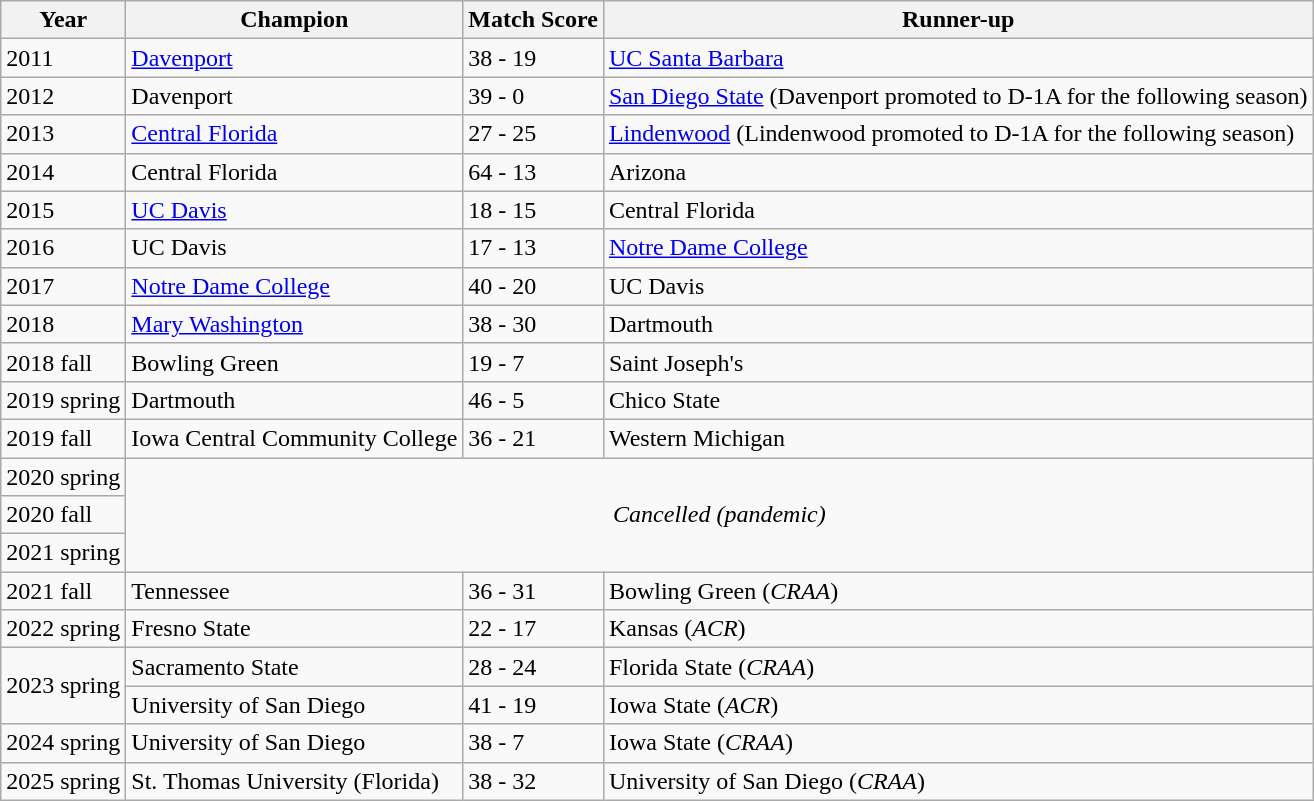<table class="wikitable">
<tr>
<th>Year</th>
<th>Champion</th>
<th>Match Score</th>
<th>Runner-up</th>
</tr>
<tr>
<td>2011</td>
<td><a href='#'>Davenport</a></td>
<td>38 - 19</td>
<td><a href='#'>UC Santa Barbara</a></td>
</tr>
<tr>
<td>2012</td>
<td>Davenport</td>
<td>39 - 0</td>
<td><a href='#'>San Diego State</a> (Davenport promoted to D-1A for the following season)</td>
</tr>
<tr>
<td>2013</td>
<td><a href='#'>Central Florida</a></td>
<td>27 - 25</td>
<td><a href='#'>Lindenwood</a> (Lindenwood promoted to D-1A for the following season)</td>
</tr>
<tr>
<td>2014</td>
<td>Central Florida</td>
<td>64 - 13</td>
<td>Arizona</td>
</tr>
<tr>
<td>2015</td>
<td><a href='#'>UC Davis</a></td>
<td>18 - 15</td>
<td>Central Florida</td>
</tr>
<tr>
<td>2016</td>
<td>UC Davis</td>
<td>17 - 13</td>
<td><a href='#'>Notre Dame College</a></td>
</tr>
<tr>
<td>2017</td>
<td><a href='#'>Notre Dame College</a></td>
<td>40 - 20</td>
<td>UC Davis</td>
</tr>
<tr>
<td>2018</td>
<td><a href='#'>Mary Washington</a></td>
<td>38 - 30</td>
<td>Dartmouth</td>
</tr>
<tr>
<td>2018 fall</td>
<td>Bowling Green</td>
<td>19 - 7</td>
<td>Saint Joseph's</td>
</tr>
<tr>
<td>2019 spring</td>
<td>Dartmouth</td>
<td>46 - 5</td>
<td>Chico State</td>
</tr>
<tr>
<td>2019 fall</td>
<td>Iowa Central Community College</td>
<td>36 - 21</td>
<td>Western Michigan</td>
</tr>
<tr>
<td>2020 spring</td>
<td colspan=3 rowspan=3 align=center><em>Cancelled (pandemic)</em></td>
</tr>
<tr>
<td>2020 fall</td>
</tr>
<tr>
<td>2021 spring</td>
</tr>
<tr>
<td>2021 fall</td>
<td>Tennessee</td>
<td>36 - 31</td>
<td>Bowling Green (<em>CRAA</em>)</td>
</tr>
<tr>
<td>2022 spring</td>
<td>Fresno State</td>
<td>22 - 17</td>
<td>Kansas (<em>ACR</em>)</td>
</tr>
<tr>
<td rowspan=2>2023 spring</td>
<td>Sacramento State</td>
<td>28 - 24</td>
<td>Florida State (<em>CRAA</em>)</td>
</tr>
<tr>
<td>University of San Diego</td>
<td>41 - 19</td>
<td>Iowa State (<em>ACR</em>)</td>
</tr>
<tr>
<td>2024 spring</td>
<td>University of San Diego</td>
<td>38 - 7</td>
<td>Iowa State (<em>CRAA</em>)</td>
</tr>
<tr>
<td>2025 spring</td>
<td>St. Thomas University (Florida)</td>
<td>38 - 32</td>
<td>University of San Diego (<em>CRAA</em>)</td>
</tr>
</table>
